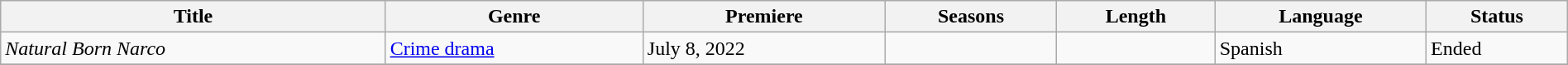<table class="wikitable sortable" style="width:100%;">
<tr>
<th>Title</th>
<th>Genre</th>
<th>Premiere</th>
<th>Seasons</th>
<th>Length</th>
<th>Language</th>
<th>Status</th>
</tr>
<tr>
<td><em>Natural Born Narco</em></td>
<td><a href='#'>Crime drama</a></td>
<td>July 8, 2022</td>
<td></td>
<td></td>
<td>Spanish</td>
<td>Ended</td>
</tr>
<tr>
</tr>
</table>
